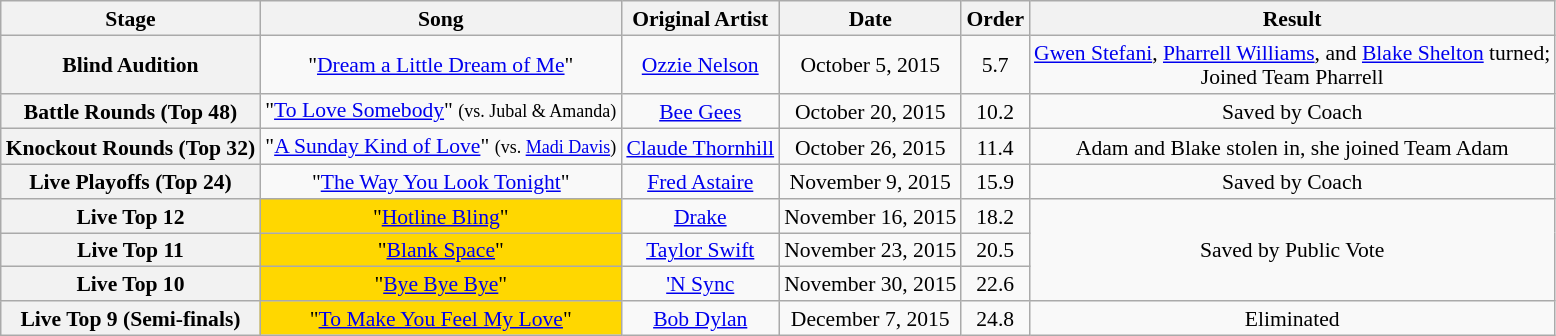<table class="wikitable" style="text-align:center; font-size:90%; line-height:16px;">
<tr>
<th scope="col">Stage</th>
<th scope="col">Song</th>
<th scope="col">Original Artist</th>
<th scope="col">Date</th>
<th scope="col">Order</th>
<th scope="col">Result</th>
</tr>
<tr>
<th scope="row">Blind Audition</th>
<td>"<a href='#'>Dream a Little Dream of Me</a>"</td>
<td><a href='#'>Ozzie Nelson</a></td>
<td>October 5, 2015</td>
<td>5.7</td>
<td><a href='#'>Gwen Stefani</a>, <a href='#'>Pharrell Williams</a>, and <a href='#'>Blake Shelton</a> turned;<br>Joined Team Pharrell</td>
</tr>
<tr>
<th scope="row">Battle Rounds (Top 48)</th>
<td>"<a href='#'>To Love Somebody</a>" <small>(vs. Jubal & Amanda)</small></td>
<td><a href='#'>Bee Gees</a></td>
<td>October 20, 2015</td>
<td>10.2</td>
<td>Saved by Coach</td>
</tr>
<tr>
<th scope="row">Knockout Rounds (Top 32)</th>
<td>"<a href='#'>A Sunday Kind of Love</a>"  <small>(vs. <a href='#'>Madi Davis</a>)</small></td>
<td><a href='#'>Claude Thornhill</a></td>
<td>October 26, 2015</td>
<td>11.4</td>
<td>Adam and Blake stolen in, she joined Team Adam</td>
</tr>
<tr>
<th scope="row">Live Playoffs (Top 24)</th>
<td>"<a href='#'>The Way You Look Tonight</a>"</td>
<td><a href='#'>Fred Astaire</a></td>
<td>November 9, 2015</td>
<td>15.9</td>
<td>Saved by Coach</td>
</tr>
<tr>
<th scope="row">Live Top 12</th>
<td style="background:gold;">"<a href='#'>Hotline Bling</a>"</td>
<td><a href='#'>Drake</a></td>
<td>November 16, 2015</td>
<td>18.2</td>
<td rowspan=3>Saved by Public Vote</td>
</tr>
<tr>
<th scope="row">Live Top 11</th>
<td style="background:gold;">"<a href='#'>Blank Space</a>"</td>
<td><a href='#'>Taylor Swift</a></td>
<td>November 23, 2015</td>
<td>20.5</td>
</tr>
<tr>
<th scope="row">Live Top 10</th>
<td style="background:gold;">"<a href='#'>Bye Bye Bye</a>"</td>
<td><a href='#'>'N Sync</a></td>
<td>November 30, 2015</td>
<td>22.6</td>
</tr>
<tr>
<th>Live Top 9 (Semi-finals)</th>
<td style="background:gold;">"<a href='#'>To Make You Feel My Love</a>"</td>
<td><a href='#'>Bob Dylan</a></td>
<td>December 7, 2015</td>
<td>24.8</td>
<td>Eliminated</td>
</tr>
</table>
